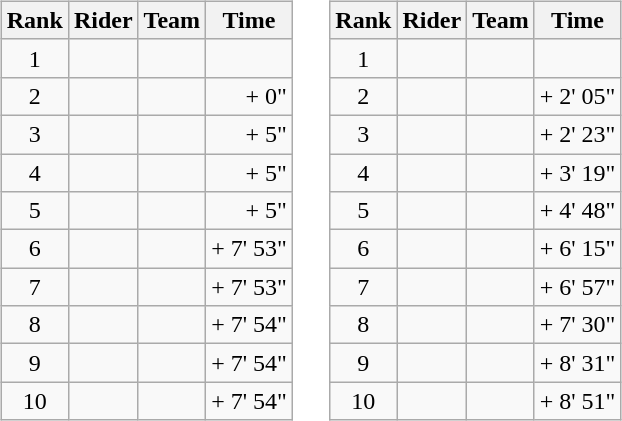<table>
<tr>
<td><br><table class="wikitable">
<tr>
<th scope="col">Rank</th>
<th scope="col">Rider</th>
<th scope="col">Team</th>
<th scope="col">Time</th>
</tr>
<tr>
<td style="text-align:center;">1</td>
<td></td>
<td></td>
<td style="text-align:right;"></td>
</tr>
<tr>
<td style="text-align:center;">2</td>
<td></td>
<td></td>
<td style="text-align:right;">+ 0"</td>
</tr>
<tr>
<td style="text-align:center;">3</td>
<td></td>
<td></td>
<td style="text-align:right;">+ 5"</td>
</tr>
<tr>
<td style="text-align:center;">4</td>
<td></td>
<td></td>
<td style="text-align:right;">+ 5"</td>
</tr>
<tr>
<td style="text-align:center;">5</td>
<td></td>
<td></td>
<td style="text-align:right;">+ 5"</td>
</tr>
<tr>
<td style="text-align:center;">6</td>
<td> </td>
<td></td>
<td style="text-align:right;">+ 7' 53"</td>
</tr>
<tr>
<td style="text-align:center;">7</td>
<td></td>
<td></td>
<td style="text-align:right;">+ 7' 53"</td>
</tr>
<tr>
<td style="text-align:center;">8</td>
<td></td>
<td></td>
<td style="text-align:right;">+ 7' 54"</td>
</tr>
<tr>
<td style="text-align:center;">9</td>
<td></td>
<td></td>
<td style="text-align:right;">+ 7' 54"</td>
</tr>
<tr>
<td style="text-align:center;">10</td>
<td></td>
<td></td>
<td style="text-align:right;">+ 7' 54"</td>
</tr>
</table>
</td>
<td></td>
<td><br><table class="wikitable">
<tr>
<th scope="col">Rank</th>
<th scope="col">Rider</th>
<th scope="col">Team</th>
<th scope="col">Time</th>
</tr>
<tr>
<td style="text-align:center;">1</td>
<td> </td>
<td></td>
<td style="text-align:right;"></td>
</tr>
<tr>
<td style="text-align:center;">2</td>
<td></td>
<td></td>
<td style="text-align:right;">+ 2' 05"</td>
</tr>
<tr>
<td style="text-align:center;">3</td>
<td></td>
<td></td>
<td style="text-align:right;">+ 2' 23"</td>
</tr>
<tr>
<td style="text-align:center;">4</td>
<td></td>
<td></td>
<td style="text-align:right;">+ 3' 19"</td>
</tr>
<tr>
<td style="text-align:center;">5</td>
<td></td>
<td></td>
<td style="text-align:right;">+ 4' 48"</td>
</tr>
<tr>
<td style="text-align:center;">6</td>
<td> </td>
<td></td>
<td style="text-align:right;">+ 6' 15"</td>
</tr>
<tr>
<td style="text-align:center;">7</td>
<td> </td>
<td></td>
<td style="text-align:right;">+ 6' 57"</td>
</tr>
<tr>
<td style="text-align:center;">8</td>
<td></td>
<td></td>
<td style="text-align:right;">+ 7' 30"</td>
</tr>
<tr>
<td style="text-align:center;">9</td>
<td></td>
<td></td>
<td style="text-align:right;">+ 8' 31"</td>
</tr>
<tr>
<td style="text-align:center;">10</td>
<td></td>
<td></td>
<td style="text-align:right;">+ 8' 51"</td>
</tr>
</table>
</td>
</tr>
</table>
